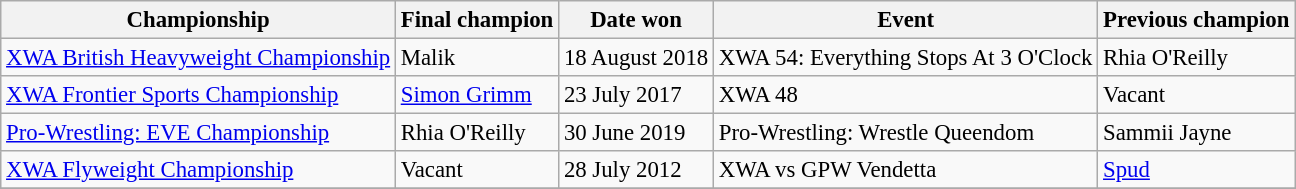<table class="wikitable" style="font-size: 95%;">
<tr>
<th>Championship</th>
<th>Final champion</th>
<th>Date won</th>
<th>Event</th>
<th>Previous champion</th>
</tr>
<tr>
<td><a href='#'>XWA British Heavyweight Championship</a></td>
<td>Malik</td>
<td>18 August 2018</td>
<td>XWA 54: Everything Stops At 3 O'Clock</td>
<td>Rhia O'Reilly</td>
</tr>
<tr>
<td><a href='#'>XWA Frontier Sports Championship</a></td>
<td><a href='#'>Simon Grimm</a></td>
<td>23 July 2017</td>
<td>XWA 48</td>
<td>Vacant</td>
</tr>
<tr>
<td><a href='#'>Pro-Wrestling: EVE Championship</a></td>
<td>Rhia O'Reilly</td>
<td>30 June 2019</td>
<td>Pro-Wrestling: Wrestle Queendom</td>
<td>Sammii Jayne</td>
</tr>
<tr>
<td><a href='#'>XWA Flyweight Championship</a></td>
<td>Vacant</td>
<td>28 July 2012</td>
<td>XWA vs GPW Vendetta</td>
<td><a href='#'>Spud</a></td>
</tr>
<tr>
</tr>
</table>
